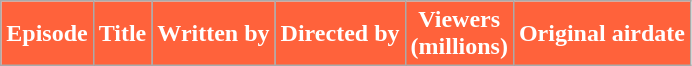<table class="wikitable plainrowheaders" border="1" style="background:white;">
<tr>
<th style="background-color: #FF623B; color: #ffffff;">Episode</th>
<th style="background-color: #FF623B; color: #ffffff;">Title</th>
<th style="background-color: #FF623B; color: #ffffff;">Written by</th>
<th style="background-color: #FF623B; color: #ffffff;">Directed by</th>
<th style="background-color: #FF623B; color: #ffffff;">Viewers<br>(millions)</th>
<th style="background-color: #FF623B; color: #ffffff;">Original airdate<br>


</th>
</tr>
</table>
